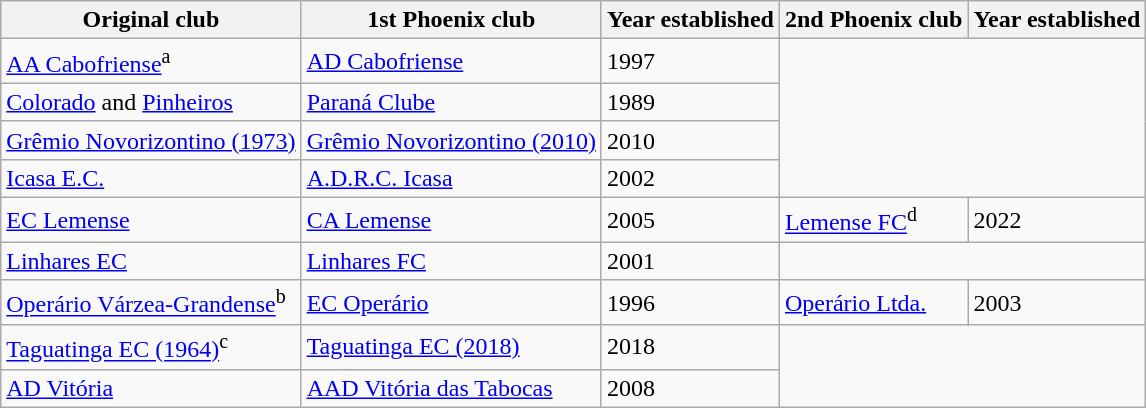<table class="wikitable">
<tr>
<th>Original club</th>
<th>1st Phoenix club</th>
<th>Year established</th>
<th>2nd Phoenix club</th>
<th>Year established</th>
</tr>
<tr>
<td><a href='#'>AA Cabofriense</a><sup>a</sup></td>
<td><a href='#'>AD Cabofriense</a></td>
<td>1997</td>
</tr>
<tr>
<td><a href='#'>Colorado</a> and <a href='#'>Pinheiros</a></td>
<td><a href='#'>Paraná Clube</a></td>
<td>1989</td>
</tr>
<tr>
<td><a href='#'>Grêmio Novorizontino (1973)</a></td>
<td><a href='#'>Grêmio Novorizontino (2010)</a></td>
<td>2010</td>
</tr>
<tr>
<td><a href='#'>Icasa E.C.</a></td>
<td><a href='#'>A.D.R.C. Icasa</a></td>
<td>2002</td>
</tr>
<tr>
<td><a href='#'>EC Lemense</a></td>
<td><a href='#'>CA Lemense</a></td>
<td>2005</td>
<td><a href='#'>Lemense FC</a><sup>d</sup></td>
<td>2022</td>
</tr>
<tr>
<td><a href='#'>Linhares EC</a></td>
<td><a href='#'>Linhares FC</a></td>
<td>2001</td>
</tr>
<tr>
<td><a href='#'>Operário Várzea-Grandense</a><sup>b</sup></td>
<td><a href='#'>EC Operário</a></td>
<td>1996</td>
<td><a href='#'>Operário Ltda.</a></td>
<td>2003</td>
</tr>
<tr>
<td><a href='#'>Taguatinga EC (1964)</a><sup>c</sup></td>
<td><a href='#'>Taguatinga EC (2018)</a></td>
<td>2018</td>
</tr>
<tr>
<td><a href='#'>AD Vitória</a></td>
<td><a href='#'>AAD Vitória das Tabocas</a></td>
<td>2008</td>
</tr>
</table>
